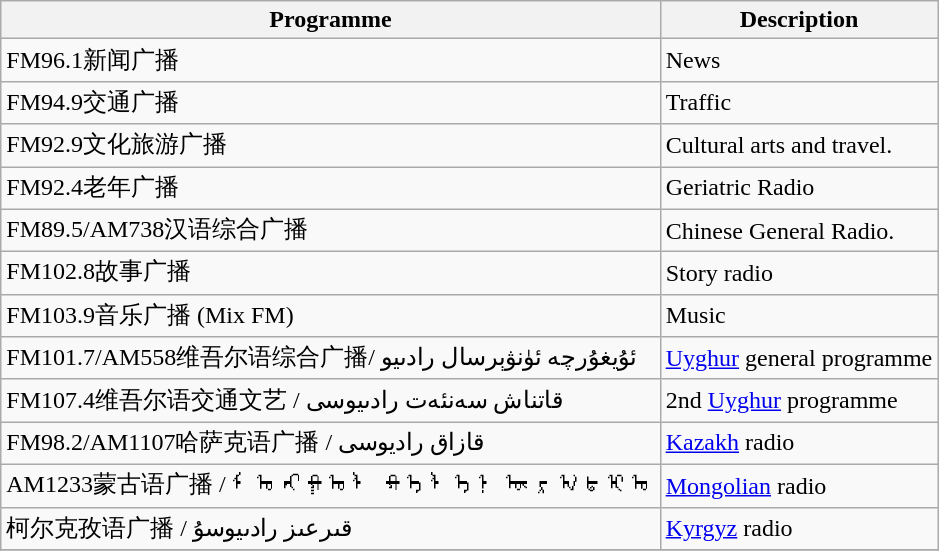<table class="wikitable">
<tr>
<th>Programme</th>
<th>Description</th>
</tr>
<tr>
<td>FM96.1新闻广播</td>
<td>News</td>
</tr>
<tr>
<td>FM94.9交通广播</td>
<td>Traffic</td>
</tr>
<tr>
<td>FM92.9文化旅游广播</td>
<td>Cultural arts and travel.</td>
</tr>
<tr>
<td>FM92.4老年广播</td>
<td>Geriatric Radio</td>
</tr>
<tr>
<td>FM89.5/AM738汉语综合广播</td>
<td>Chinese General Radio.</td>
</tr>
<tr>
<td>FM102.8故事广播</td>
<td>Story radio</td>
</tr>
<tr>
<td>FM103.9音乐广播 (Mix FM)</td>
<td>Music</td>
</tr>
<tr>
<td>FM101.7/AM558维吾尔语综合广播/ ئۇيغۇرچە ئۈنۋېرسال رادىيو</td>
<td><a href='#'>Uyghur</a> general programme</td>
</tr>
<tr>
<td>FM107.4维吾尔语交通文艺 / قاتناش سەنئەت رادىيوسى</td>
<td>2nd <a href='#'>Uyghur</a> programme</td>
</tr>
<tr>
<td>FM98.2/AM1107哈萨克语广播 / قازاق راديوسى</td>
<td><a href='#'>Kazakh</a> radio</td>
</tr>
<tr>
<td>AM1233蒙古语广播 / ᠮᠣᠩᠭᠣᠯ ᠬᠡᠯᠡᠨ ᠦ ᠷᠠᠳᠢᠣ᠋</td>
<td><a href='#'>Mongolian</a> radio</td>
</tr>
<tr>
<td>柯尔克孜语广播 / قىرعىز رادىيوسۇ</td>
<td><a href='#'>Kyrgyz</a> radio</td>
</tr>
<tr>
</tr>
</table>
